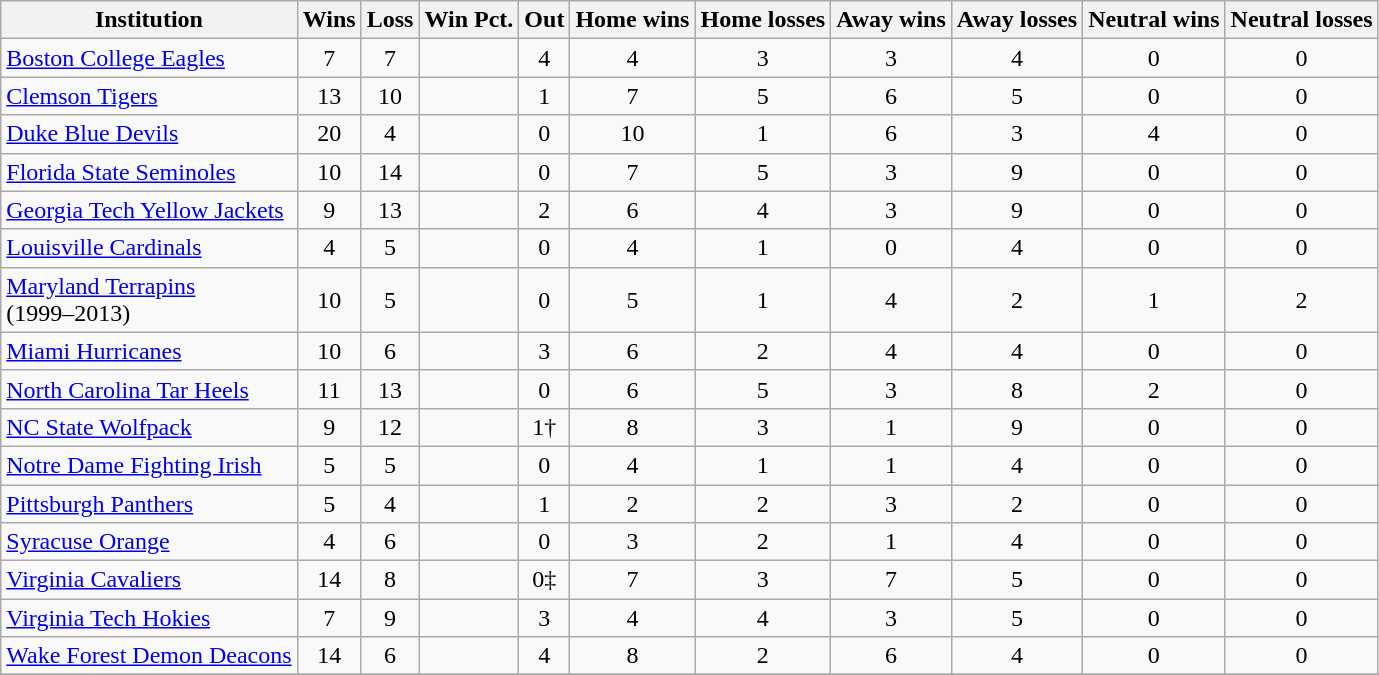<table class="wikitable sortable" style="text-align:center;">
<tr>
<th>Institution</th>
<th>Wins</th>
<th>Loss</th>
<th>Win Pct.</th>
<th>Out</th>
<th>Home wins</th>
<th>Home losses</th>
<th>Away wins</th>
<th>Away losses</th>
<th>Neutral wins</th>
<th>Neutral losses</th>
</tr>
<tr>
<td style="text-align:left"><a href='#'>Boston College Eagles</a></td>
<td>7</td>
<td>7</td>
<td></td>
<td>4</td>
<td>4</td>
<td>3</td>
<td>3</td>
<td>4</td>
<td>0</td>
<td>0</td>
</tr>
<tr>
<td style="text-align:left"><a href='#'>Clemson Tigers</a></td>
<td>13</td>
<td>10</td>
<td></td>
<td>1</td>
<td>7</td>
<td>5</td>
<td>6</td>
<td>5</td>
<td>0</td>
<td>0</td>
</tr>
<tr>
<td style="text-align:left"><a href='#'>Duke Blue Devils</a></td>
<td>20</td>
<td>4</td>
<td></td>
<td>0</td>
<td>10</td>
<td>1</td>
<td>6</td>
<td>3</td>
<td>4</td>
<td>0</td>
</tr>
<tr>
<td style="text-align:left"><a href='#'>Florida State Seminoles</a></td>
<td>10</td>
<td>14</td>
<td></td>
<td>0</td>
<td>7</td>
<td>5</td>
<td>3</td>
<td>9</td>
<td>0</td>
<td>0</td>
</tr>
<tr>
<td style="text-align:left"><a href='#'>Georgia Tech Yellow Jackets</a></td>
<td>9</td>
<td>13</td>
<td></td>
<td>2</td>
<td>6</td>
<td>4</td>
<td>3</td>
<td>9</td>
<td>0</td>
<td>0</td>
</tr>
<tr>
<td style="text-align:left"><a href='#'>Louisville Cardinals</a></td>
<td>4</td>
<td>5</td>
<td></td>
<td>0</td>
<td>4</td>
<td>1</td>
<td>0</td>
<td>4</td>
<td>0</td>
<td>0</td>
</tr>
<tr>
<td style="text-align:left"><a href='#'>Maryland Terrapins</a> <br> (1999–2013)</td>
<td>10</td>
<td>5</td>
<td></td>
<td>0</td>
<td>5</td>
<td>1</td>
<td>4</td>
<td>2</td>
<td>1</td>
<td>2</td>
</tr>
<tr>
<td style="text-align:left"><a href='#'>Miami Hurricanes</a></td>
<td>10</td>
<td>6</td>
<td></td>
<td>3</td>
<td>6</td>
<td>2</td>
<td>4</td>
<td>4</td>
<td>0</td>
<td>0</td>
</tr>
<tr>
<td style="text-align:left"><a href='#'>North Carolina Tar Heels</a></td>
<td>11</td>
<td>13</td>
<td></td>
<td>0</td>
<td>6</td>
<td>5</td>
<td>3</td>
<td>8</td>
<td>2</td>
<td>0</td>
</tr>
<tr>
<td style="text-align:left"><a href='#'>NC State Wolfpack</a></td>
<td>9</td>
<td>12</td>
<td></td>
<td>1†</td>
<td>8</td>
<td>3</td>
<td>1</td>
<td>9</td>
<td>0</td>
<td>0</td>
</tr>
<tr>
<td style="text-align:left"><a href='#'>Notre Dame Fighting Irish</a></td>
<td>5</td>
<td>5</td>
<td></td>
<td>0</td>
<td>4</td>
<td>1</td>
<td>1</td>
<td>4</td>
<td>0</td>
<td>0</td>
</tr>
<tr>
<td style="text-align:left"><a href='#'>Pittsburgh Panthers</a></td>
<td>5</td>
<td>4</td>
<td></td>
<td>1</td>
<td>2</td>
<td>2</td>
<td>3</td>
<td>2</td>
<td>0</td>
<td>0</td>
</tr>
<tr>
<td style="text-align:left"><a href='#'>Syracuse Orange</a></td>
<td>4</td>
<td>6</td>
<td></td>
<td>0</td>
<td>3</td>
<td>2</td>
<td>1</td>
<td>4</td>
<td>0</td>
<td>0</td>
</tr>
<tr>
<td style="text-align:left"><a href='#'>Virginia Cavaliers</a></td>
<td>14</td>
<td>8</td>
<td></td>
<td>0‡</td>
<td>7</td>
<td>3</td>
<td>7</td>
<td>5</td>
<td>0</td>
<td>0</td>
</tr>
<tr>
<td style="text-align:left"><a href='#'>Virginia Tech Hokies</a></td>
<td>7</td>
<td>9</td>
<td></td>
<td>3</td>
<td>4</td>
<td>4</td>
<td>3</td>
<td>5</td>
<td>0</td>
<td>0</td>
</tr>
<tr>
<td style="text-align:left"><a href='#'>Wake Forest Demon Deacons</a></td>
<td>14</td>
<td>6</td>
<td></td>
<td>4</td>
<td>8</td>
<td>2</td>
<td>6</td>
<td>4</td>
<td>0</td>
<td>0</td>
</tr>
<tr class="sortbottom">
</tr>
</table>
